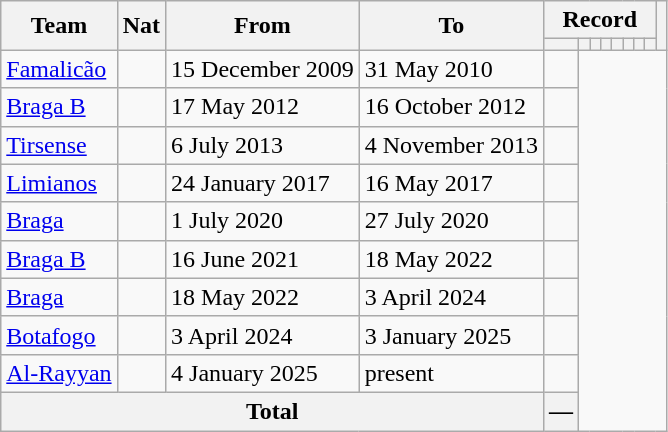<table class="wikitable" style="text-align: center">
<tr>
<th rowspan="2">Team</th>
<th rowspan="2">Nat</th>
<th rowspan="2">From</th>
<th rowspan="2">To</th>
<th colspan=8>Record</th>
<th rowspan=2></th>
</tr>
<tr>
<th></th>
<th></th>
<th></th>
<th></th>
<th></th>
<th></th>
<th></th>
<th></th>
</tr>
<tr>
<td align=left><a href='#'>Famalicão</a></td>
<td></td>
<td align=left>15 December 2009</td>
<td align=left>31 May 2010<br></td>
<td></td>
</tr>
<tr>
<td align=left><a href='#'>Braga B</a></td>
<td></td>
<td align=left>17 May 2012</td>
<td align=left>16 October 2012<br></td>
<td></td>
</tr>
<tr>
<td align=left><a href='#'>Tirsense</a></td>
<td></td>
<td align=left>6 July 2013</td>
<td align=left>4 November 2013<br></td>
<td></td>
</tr>
<tr>
<td align=left><a href='#'>Limianos</a></td>
<td></td>
<td align=left>24 January 2017</td>
<td align=left>16 May 2017<br></td>
<td></td>
</tr>
<tr>
<td align=left><a href='#'>Braga</a></td>
<td></td>
<td align=left>1 July 2020</td>
<td align=left>27 July 2020<br></td>
<td></td>
</tr>
<tr>
<td align=left><a href='#'>Braga B</a></td>
<td></td>
<td align=left>16 June 2021</td>
<td align=left>18 May 2022<br></td>
<td></td>
</tr>
<tr>
<td align=left><a href='#'>Braga</a></td>
<td></td>
<td align=left>18 May 2022</td>
<td align=left>3 April 2024<br></td>
<td></td>
</tr>
<tr>
<td align=left><a href='#'>Botafogo</a></td>
<td></td>
<td align=left>3 April 2024</td>
<td align=left>3 January 2025<br></td>
<td></td>
</tr>
<tr>
<td align=left><a href='#'>Al-Rayyan</a></td>
<td></td>
<td align=left>4 January 2025</td>
<td align=left>present<br></td>
<td></td>
</tr>
<tr>
<th colspan="4">Total<br></th>
<th>—</th>
</tr>
</table>
